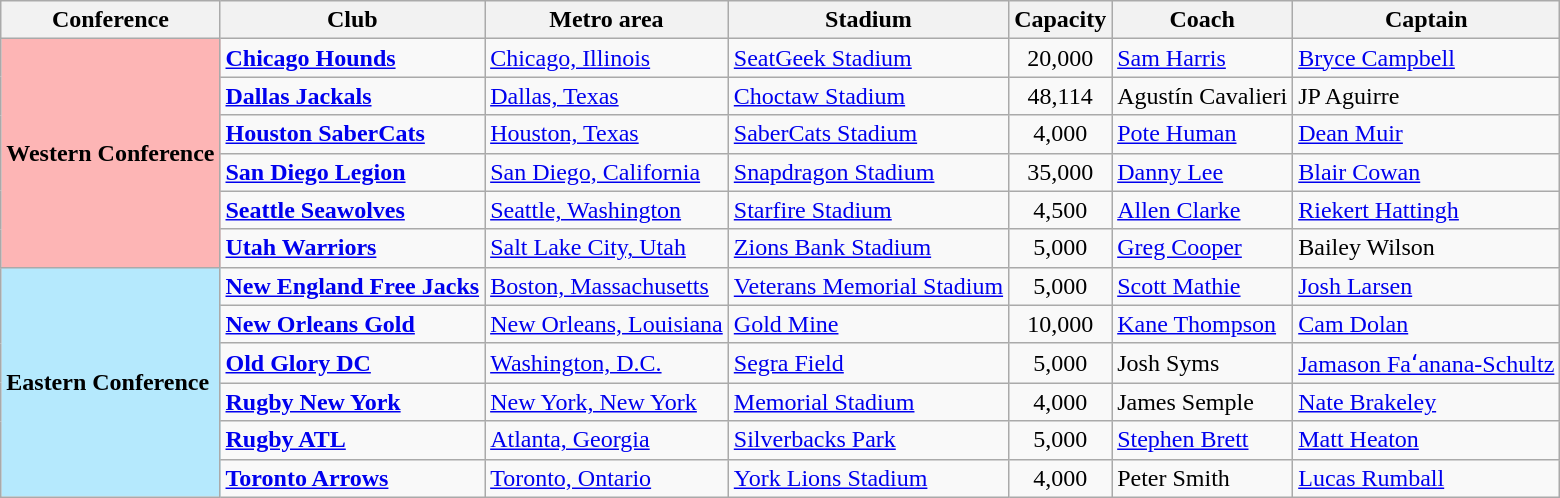<table class="wikitable sortable">
<tr>
<th>Conference</th>
<th>Club</th>
<th>Metro area</th>
<th>Stadium</th>
<th>Capacity</th>
<th>Coach</th>
<th>Captain</th>
</tr>
<tr>
<td style="background:#fdb5b5;"  rowspan="6"><strong>Western Conference</strong></td>
<td><strong><a href='#'>Chicago Hounds</a></strong></td>
<td><a href='#'>Chicago, Illinois</a></td>
<td><a href='#'>SeatGeek Stadium</a></td>
<td align=center>20,000</td>
<td> <a href='#'>Sam Harris</a></td>
<td> <a href='#'>Bryce Campbell</a></td>
</tr>
<tr>
<td><strong><a href='#'>Dallas Jackals</a></strong></td>
<td><a href='#'>Dallas, Texas</a></td>
<td><a href='#'>Choctaw Stadium</a></td>
<td align=center>48,114</td>
<td> Agustín Cavalieri</td>
<td> JP Aguirre</td>
</tr>
<tr>
<td><strong><a href='#'>Houston SaberCats</a></strong></td>
<td><a href='#'>Houston, Texas</a></td>
<td><a href='#'>SaberCats Stadium</a></td>
<td align=center>4,000</td>
<td> <a href='#'>Pote Human</a></td>
<td> <a href='#'>Dean Muir</a></td>
</tr>
<tr>
<td><strong><a href='#'>San Diego Legion</a></strong></td>
<td><a href='#'>San Diego, California</a></td>
<td><a href='#'>Snapdragon Stadium</a></td>
<td style="text-align:center;">35,000</td>
<td> <a href='#'>Danny Lee</a></td>
<td> <a href='#'>Blair Cowan</a></td>
</tr>
<tr>
<td><strong><a href='#'>Seattle Seawolves</a></strong></td>
<td><a href='#'>Seattle, Washington</a></td>
<td><a href='#'>Starfire Stadium</a></td>
<td style="text-align:center;">4,500</td>
<td> <a href='#'>Allen Clarke</a></td>
<td> <a href='#'>Riekert Hattingh</a></td>
</tr>
<tr>
<td><strong><a href='#'>Utah Warriors</a></strong></td>
<td><a href='#'>Salt Lake City, Utah</a></td>
<td><a href='#'>Zions Bank Stadium</a></td>
<td style="text-align:center;">5,000</td>
<td> <a href='#'>Greg Cooper</a></td>
<td> Bailey Wilson</td>
</tr>
<tr>
<td style="background:#b5e9fd;" rowspan="6"><strong>Eastern Conference</strong></td>
<td><strong><a href='#'>New England Free Jacks</a></strong></td>
<td><a href='#'>Boston, Massachusetts</a></td>
<td><a href='#'>Veterans Memorial Stadium</a></td>
<td align=center>5,000</td>
<td> <a href='#'>Scott Mathie</a></td>
<td> <a href='#'>Josh Larsen</a></td>
</tr>
<tr>
<td><strong><a href='#'>New Orleans Gold</a></strong></td>
<td><a href='#'>New Orleans, Louisiana</a></td>
<td style="padding-right:2px;"><a href='#'>Gold Mine</a></td>
<td align=center>10,000</td>
<td> <a href='#'>Kane Thompson</a></td>
<td> <a href='#'>Cam Dolan</a></td>
</tr>
<tr>
<td><strong><a href='#'>Old Glory DC</a></strong></td>
<td><a href='#'>Washington, D.C.</a></td>
<td><a href='#'>Segra Field</a></td>
<td align=center>5,000</td>
<td> Josh Syms</td>
<td> <a href='#'>Jamason Faʻanana-Schultz</a></td>
</tr>
<tr>
<td><strong><a href='#'>Rugby New York</a></strong></td>
<td><a href='#'>New York, New York</a></td>
<td><a href='#'>Memorial Stadium</a></td>
<td align=center>4,000</td>
<td> James Semple</td>
<td> <a href='#'>Nate Brakeley</a></td>
</tr>
<tr>
<td><strong><a href='#'>Rugby ATL</a></strong></td>
<td><a href='#'>Atlanta, Georgia</a></td>
<td><a href='#'>Silverbacks Park</a></td>
<td align=center>5,000</td>
<td> <a href='#'>Stephen Brett</a></td>
<td> <a href='#'>Matt Heaton</a></td>
</tr>
<tr>
<td><strong><a href='#'>Toronto Arrows</a></strong></td>
<td><a href='#'>Toronto, Ontario</a></td>
<td><a href='#'>York Lions Stadium</a></td>
<td style="text-align:center;">4,000</td>
<td> Peter Smith</td>
<td> <a href='#'>Lucas Rumball</a></td>
</tr>
</table>
